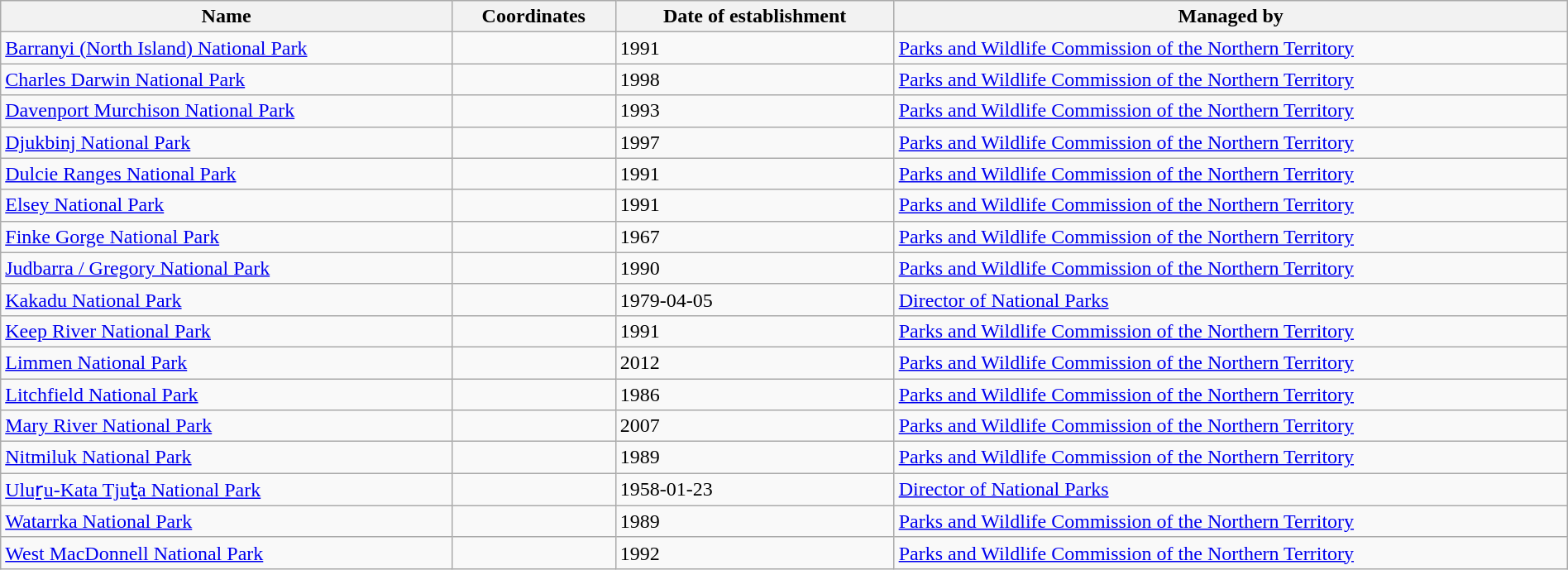<table class='wikitable sortable' style="width:100%">
<tr>
<th>Name</th>
<th>Coordinates</th>
<th>Date of establishment</th>
<th>Managed by</th>
</tr>
<tr>
<td><a href='#'>Barranyi (North Island) National Park</a></td>
<td></td>
<td>1991</td>
<td><a href='#'>Parks and Wildlife Commission of the Northern Territory</a></td>
</tr>
<tr>
<td><a href='#'>Charles Darwin National Park</a></td>
<td></td>
<td>1998</td>
<td><a href='#'>Parks and Wildlife Commission of the Northern Territory</a></td>
</tr>
<tr>
<td><a href='#'>Davenport Murchison National Park</a></td>
<td></td>
<td>1993</td>
<td><a href='#'>Parks and Wildlife Commission of the Northern Territory</a></td>
</tr>
<tr>
<td><a href='#'>Djukbinj National Park</a></td>
<td></td>
<td>1997</td>
<td><a href='#'>Parks and Wildlife Commission of the Northern Territory</a></td>
</tr>
<tr>
<td><a href='#'>Dulcie Ranges National Park</a></td>
<td></td>
<td>1991</td>
<td><a href='#'>Parks and Wildlife Commission of the Northern Territory</a></td>
</tr>
<tr>
<td><a href='#'>Elsey National Park</a></td>
<td></td>
<td>1991</td>
<td><a href='#'>Parks and Wildlife Commission of the Northern Territory</a></td>
</tr>
<tr>
<td><a href='#'>Finke Gorge National Park</a></td>
<td></td>
<td>1967</td>
<td><a href='#'>Parks and Wildlife Commission of the Northern Territory</a></td>
</tr>
<tr>
<td><a href='#'>Judbarra / Gregory National Park</a></td>
<td></td>
<td>1990</td>
<td><a href='#'>Parks and Wildlife Commission of the Northern Territory</a></td>
</tr>
<tr>
<td><a href='#'>Kakadu National Park</a></td>
<td></td>
<td>1979-04-05</td>
<td><a href='#'>Director of National Parks</a></td>
</tr>
<tr>
<td><a href='#'>Keep River National Park</a></td>
<td></td>
<td>1991</td>
<td><a href='#'>Parks and Wildlife Commission of the Northern Territory</a></td>
</tr>
<tr>
<td><a href='#'>Limmen National Park</a></td>
<td></td>
<td>2012</td>
<td><a href='#'>Parks and Wildlife Commission of the Northern Territory</a></td>
</tr>
<tr>
<td><a href='#'>Litchfield National Park</a></td>
<td></td>
<td>1986</td>
<td><a href='#'>Parks and Wildlife Commission of the Northern Territory</a></td>
</tr>
<tr>
<td><a href='#'>Mary River National Park</a></td>
<td></td>
<td>2007</td>
<td><a href='#'>Parks and Wildlife Commission of the Northern Territory</a></td>
</tr>
<tr>
<td><a href='#'>Nitmiluk National Park</a></td>
<td></td>
<td>1989</td>
<td><a href='#'>Parks and Wildlife Commission of the Northern Territory</a></td>
</tr>
<tr>
<td><a href='#'>Uluṟu-Kata Tjuṯa National Park</a></td>
<td></td>
<td>1958-01-23</td>
<td><a href='#'>Director of National Parks</a></td>
</tr>
<tr>
<td><a href='#'>Watarrka National Park</a></td>
<td></td>
<td>1989</td>
<td><a href='#'>Parks and Wildlife Commission of the Northern Territory</a></td>
</tr>
<tr>
<td><a href='#'>West MacDonnell National Park</a></td>
<td></td>
<td>1992</td>
<td><a href='#'>Parks and Wildlife Commission of the Northern Territory</a></td>
</tr>
</table>
